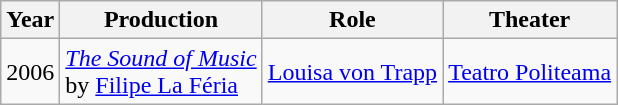<table class="wikitable plainrowheaders sortable" style="margin-right: 0;">
<tr>
<th scope="col">Year</th>
<th scope="col">Production</th>
<th scope="col">Role</th>
<th scope="col">Theater</th>
</tr>
<tr>
<td>2006</td>
<td><em><a href='#'>The Sound of Music</a></em><br>by <a href='#'>Filipe La Féria</a></td>
<td><a href='#'>Louisa von Trapp</a></td>
<td><a href='#'>Teatro Politeama</a></td>
</tr>
</table>
